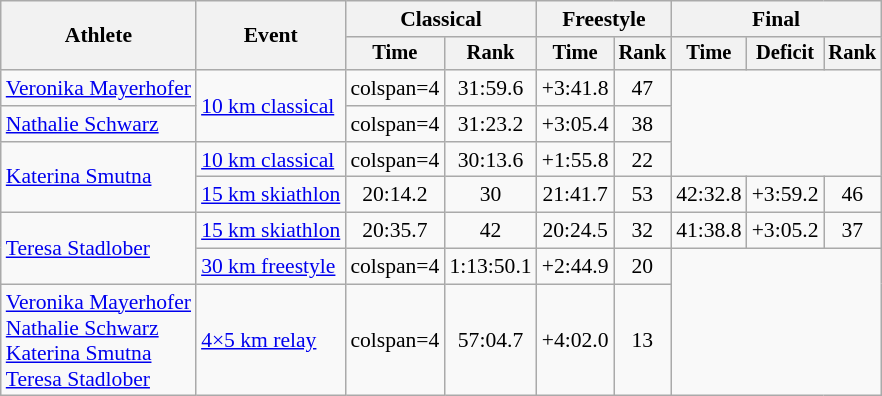<table class="wikitable" style="font-size:90%">
<tr>
<th rowspan=2>Athlete</th>
<th rowspan=2>Event</th>
<th colspan=2>Classical</th>
<th colspan=2>Freestyle</th>
<th colspan=3>Final</th>
</tr>
<tr style="font-size: 95%">
<th>Time</th>
<th>Rank</th>
<th>Time</th>
<th>Rank</th>
<th>Time</th>
<th>Deficit</th>
<th>Rank</th>
</tr>
<tr align=center>
<td align=left><a href='#'>Veronika Mayerhofer</a></td>
<td align=left rowspan=2><a href='#'>10 km classical</a></td>
<td>colspan=4 </td>
<td>31:59.6</td>
<td>+3:41.8</td>
<td>47</td>
</tr>
<tr align=center>
<td align=left><a href='#'>Nathalie Schwarz</a></td>
<td>colspan=4 </td>
<td>31:23.2</td>
<td>+3:05.4</td>
<td>38</td>
</tr>
<tr align=center>
<td align=left rowspan=2><a href='#'>Katerina Smutna</a></td>
<td align=left><a href='#'>10 km classical</a></td>
<td>colspan=4 </td>
<td>30:13.6</td>
<td>+1:55.8</td>
<td>22</td>
</tr>
<tr align=center>
<td align=left><a href='#'>15 km skiathlon</a></td>
<td>20:14.2</td>
<td>30</td>
<td>21:41.7</td>
<td>53</td>
<td>42:32.8</td>
<td>+3:59.2</td>
<td>46</td>
</tr>
<tr align=center>
<td align=left rowspan=2><a href='#'>Teresa Stadlober</a></td>
<td align=left><a href='#'>15 km skiathlon</a></td>
<td>20:35.7</td>
<td>42</td>
<td>20:24.5</td>
<td>32</td>
<td>41:38.8</td>
<td>+3:05.2</td>
<td>37</td>
</tr>
<tr align=center>
<td align=left><a href='#'>30 km freestyle</a></td>
<td>colspan=4 </td>
<td>1:13:50.1</td>
<td>+2:44.9</td>
<td>20</td>
</tr>
<tr align=center>
<td align=left><a href='#'>Veronika Mayerhofer</a><br><a href='#'>Nathalie Schwarz</a><br><a href='#'>Katerina Smutna</a><br><a href='#'>Teresa Stadlober</a></td>
<td align=left><a href='#'>4×5 km relay</a></td>
<td>colspan=4 </td>
<td>57:04.7</td>
<td>+4:02.0</td>
<td>13</td>
</tr>
</table>
